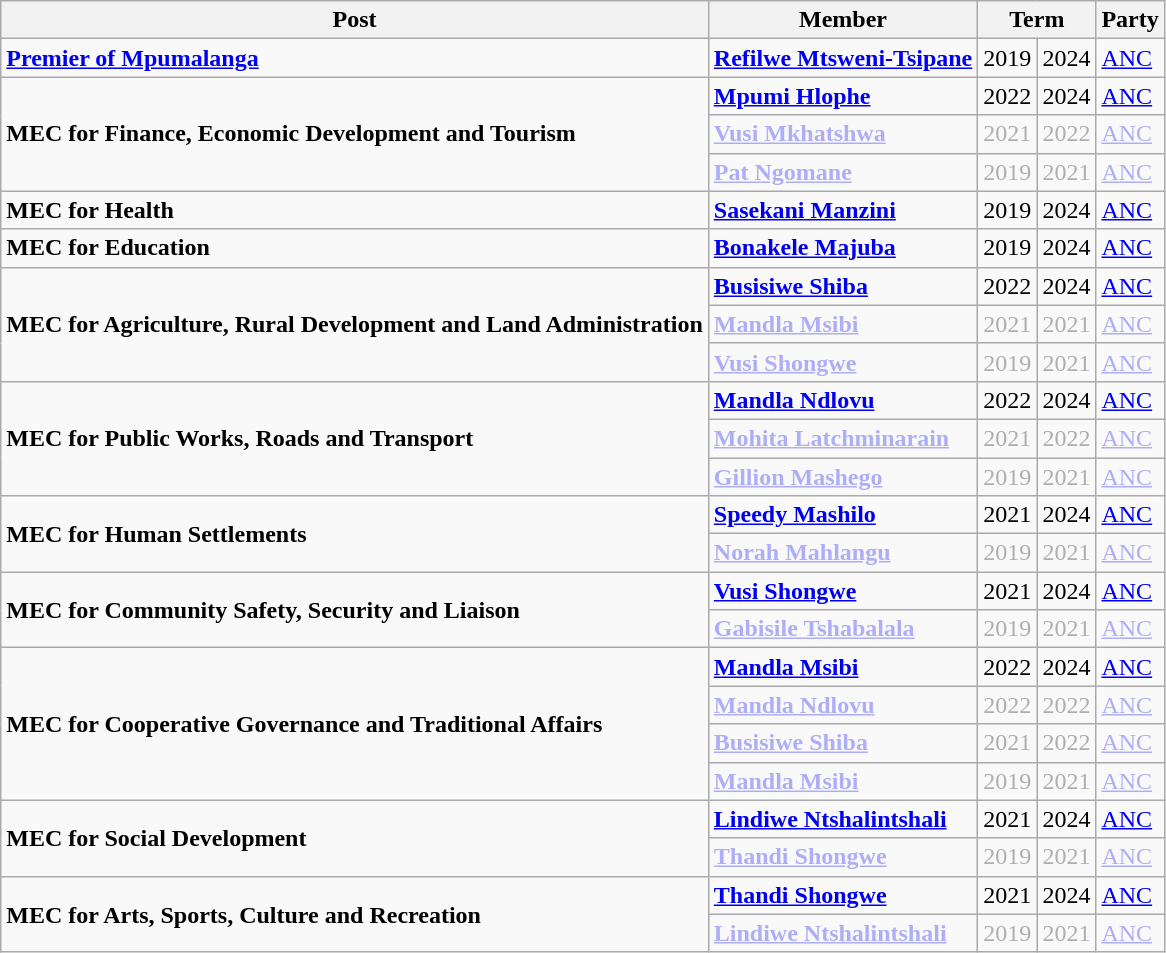<table class="wikitable">
<tr>
<th>Post</th>
<th>Member</th>
<th colspan="2">Term</th>
<th>Party</th>
</tr>
<tr>
<td><strong><a href='#'>Premier of Mpumalanga</a></strong></td>
<td><strong><a href='#'>Refilwe Mtsweni-Tsipane</a></strong></td>
<td>2019</td>
<td>2024</td>
<td><a href='#'>ANC</a></td>
</tr>
<tr>
<td rowspan="3"><strong>MEC for Finance, Economic Development and Tourism</strong></td>
<td><strong><a href='#'>Mpumi Hlophe</a></strong></td>
<td>2022</td>
<td>2024</td>
<td><a href='#'>ANC</a></td>
</tr>
<tr style="opacity:.3;">
<td><strong><a href='#'>Vusi Mkhatshwa</a></strong></td>
<td>2021</td>
<td>2022</td>
<td><a href='#'>ANC</a></td>
</tr>
<tr style="opacity:.3;">
<td><strong><a href='#'>Pat Ngomane</a></strong></td>
<td>2019</td>
<td>2021</td>
<td><a href='#'>ANC</a></td>
</tr>
<tr>
<td><strong>MEC for Health</strong></td>
<td><strong><a href='#'>Sasekani Manzini</a></strong></td>
<td>2019</td>
<td>2024</td>
<td><a href='#'>ANC</a></td>
</tr>
<tr>
<td><strong>MEC for Education</strong></td>
<td><strong><a href='#'>Bonakele Majuba</a></strong></td>
<td>2019</td>
<td>2024</td>
<td><a href='#'>ANC</a></td>
</tr>
<tr>
<td rowspan="3"><strong>MEC for Agriculture, Rural Development and Land Administration</strong></td>
<td><strong><a href='#'>Busisiwe Shiba</a></strong></td>
<td>2022</td>
<td>2024</td>
<td><a href='#'>ANC</a></td>
</tr>
<tr style="opacity:.3;">
<td><strong><a href='#'>Mandla Msibi</a></strong></td>
<td>2021</td>
<td>2021</td>
<td><a href='#'>ANC</a></td>
</tr>
<tr style="opacity:.3;">
<td><strong><a href='#'>Vusi Shongwe</a></strong></td>
<td>2019</td>
<td>2021</td>
<td><a href='#'>ANC</a></td>
</tr>
<tr>
<td rowspan="3"><strong>MEC for Public Works, Roads and Transport</strong></td>
<td><strong><a href='#'>Mandla Ndlovu</a></strong></td>
<td>2022</td>
<td>2024</td>
<td><a href='#'>ANC</a></td>
</tr>
<tr style="opacity:.3;">
<td><strong><a href='#'>Mohita Latchminarain</a></strong></td>
<td>2021</td>
<td>2022</td>
<td><a href='#'>ANC</a></td>
</tr>
<tr style="opacity:.3;">
<td><strong><a href='#'>Gillion Mashego</a></strong></td>
<td>2019</td>
<td>2021</td>
<td><a href='#'>ANC</a></td>
</tr>
<tr>
<td rowspan="2"><strong>MEC for Human Settlements</strong></td>
<td><strong><a href='#'>Speedy Mashilo</a></strong></td>
<td>2021</td>
<td>2024</td>
<td><a href='#'>ANC</a></td>
</tr>
<tr style="opacity:.3;">
<td><strong><a href='#'>Norah Mahlangu</a></strong></td>
<td>2019</td>
<td>2021</td>
<td><a href='#'>ANC</a></td>
</tr>
<tr>
<td rowspan="2"><strong>MEC for Community Safety, Security and Liaison</strong></td>
<td><strong><a href='#'>Vusi Shongwe</a></strong></td>
<td>2021</td>
<td>2024</td>
<td><a href='#'>ANC</a></td>
</tr>
<tr style="opacity:.3;">
<td><strong><a href='#'>Gabisile Tshabalala</a></strong></td>
<td>2019</td>
<td>2021</td>
<td><a href='#'>ANC</a></td>
</tr>
<tr>
<td rowspan="4"><strong>MEC for Cooperative Governance and Traditional Affairs</strong></td>
<td><strong><a href='#'>Mandla Msibi</a></strong></td>
<td>2022</td>
<td>2024</td>
<td><a href='#'>ANC</a></td>
</tr>
<tr style="opacity:.3;">
<td><strong><a href='#'>Mandla Ndlovu</a></strong></td>
<td>2022</td>
<td>2022</td>
<td><a href='#'>ANC</a></td>
</tr>
<tr style="opacity:.3;">
<td><strong><a href='#'>Busisiwe Shiba</a></strong></td>
<td>2021</td>
<td>2022</td>
<td><a href='#'>ANC</a></td>
</tr>
<tr style="opacity:.3;">
<td><strong><a href='#'>Mandla Msibi</a></strong></td>
<td>2019</td>
<td>2021</td>
<td><a href='#'>ANC</a></td>
</tr>
<tr>
<td rowspan="2"><strong>MEC for Social Development</strong></td>
<td><strong><a href='#'>Lindiwe Ntshalintshali</a></strong></td>
<td>2021</td>
<td>2024</td>
<td><a href='#'>ANC</a></td>
</tr>
<tr style="opacity:.3;">
<td><strong><a href='#'>Thandi Shongwe</a></strong></td>
<td>2019</td>
<td>2021</td>
<td><a href='#'>ANC</a></td>
</tr>
<tr>
<td rowspan="2"><strong>MEC for Arts, Sports, Culture and Recreation</strong></td>
<td><strong><a href='#'>Thandi Shongwe</a></strong></td>
<td>2021</td>
<td>2024</td>
<td><a href='#'>ANC</a></td>
</tr>
<tr style="opacity:.3;">
<td><strong><a href='#'>Lindiwe Ntshalintshali</a></strong></td>
<td>2019</td>
<td>2021</td>
<td><a href='#'>ANC</a></td>
</tr>
</table>
